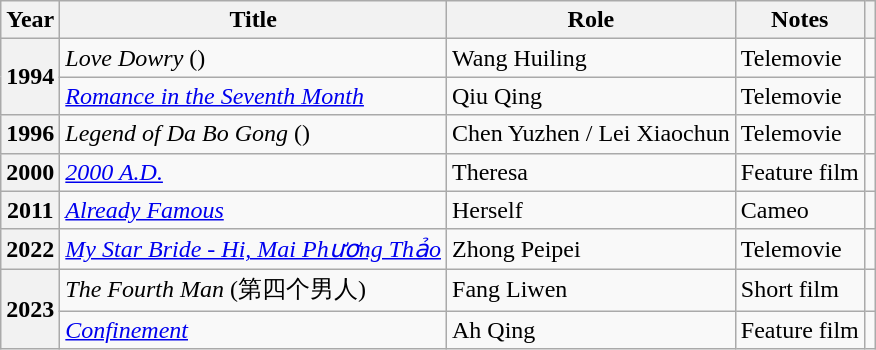<table class="wikitable sortable plainrowheaders">
<tr>
<th scope="col">Year</th>
<th scope="col">Title</th>
<th scope="col">Role</th>
<th scope="col" class="unsortable">Notes</th>
<th scope="col" class="unsortable"></th>
</tr>
<tr>
<th scope="row" rowspan="2">1994</th>
<td><em>Love Dowry</em> ()</td>
<td>Wang Huiling</td>
<td>Telemovie</td>
<td></td>
</tr>
<tr>
<td><em><a href='#'>Romance in the Seventh Month</a></em></td>
<td>Qiu Qing</td>
<td>Telemovie</td>
<td></td>
</tr>
<tr>
<th scope="row">1996</th>
<td><em>Legend of Da Bo Gong</em> ()</td>
<td>Chen Yuzhen / Lei Xiaochun</td>
<td>Telemovie</td>
<td></td>
</tr>
<tr>
<th scope="row">2000</th>
<td><em><a href='#'>2000 A.D.</a></em></td>
<td>Theresa</td>
<td>Feature film</td>
<td></td>
</tr>
<tr>
<th scope="row">2011</th>
<td><em><a href='#'>Already Famous</a></em></td>
<td>Herself</td>
<td>Cameo</td>
<td></td>
</tr>
<tr>
<th scope="row">2022</th>
<td><em><a href='#'>My Star Bride - Hi, Mai Phương Thảo</a></em></td>
<td>Zhong Peipei</td>
<td>Telemovie</td>
<td></td>
</tr>
<tr>
<th scope="row" rowspan=2>2023</th>
<td><em>The Fourth Man</em> (第四个男人)</td>
<td>Fang Liwen</td>
<td>Short film</td>
<td></td>
</tr>
<tr>
<td><em><a href='#'>Confinement</a></em></td>
<td>Ah Qing</td>
<td>Feature film</td>
<td></td>
</tr>
</table>
